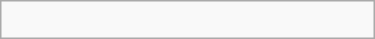<table class="wikitable floatright" | width="250">
<tr style="text-align:left;">
<td><br></td>
</tr>
</table>
